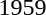<table>
<tr>
<td>1959</td>
<td></td>
<td></td>
<td></td>
</tr>
</table>
